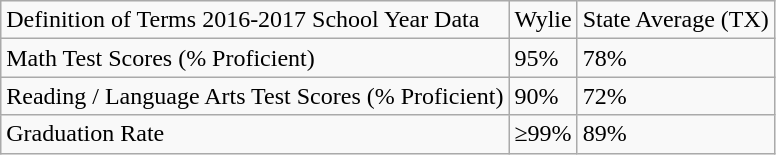<table class="wikitable">
<tr>
<td>Definition of Terms 2016-2017 School Year Data</td>
<td>Wylie</td>
<td>State Average (TX)</td>
</tr>
<tr>
<td>Math Test Scores (% Proficient)</td>
<td>95%</td>
<td>78%</td>
</tr>
<tr>
<td>Reading / Language Arts Test Scores (% Proficient)</td>
<td>90%</td>
<td>72%</td>
</tr>
<tr>
<td>Graduation Rate</td>
<td>≥99%</td>
<td>89%</td>
</tr>
</table>
